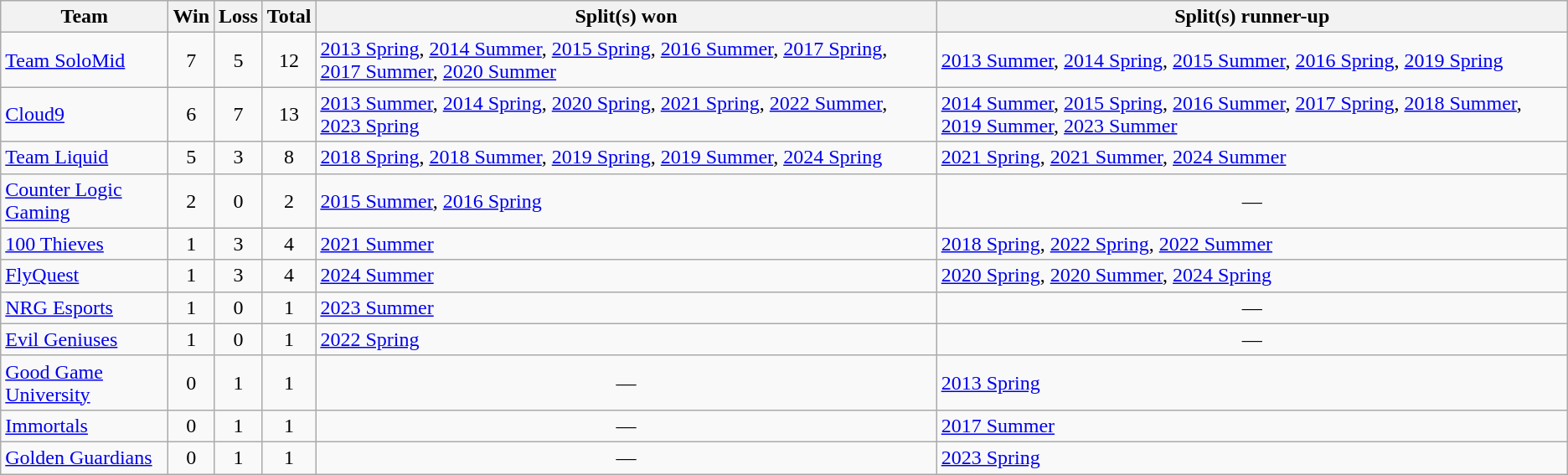<table class="wikitable sortable" style="text-align:center;">
<tr>
<th>Team</th>
<th>Win</th>
<th>Loss</th>
<th>Total</th>
<th>Split(s) won</th>
<th>Split(s) runner-up</th>
</tr>
<tr>
<td scope="row" style="text-align:left"><a href='#'>Team SoloMid</a></td>
<td>7</td>
<td>5</td>
<td>12</td>
<td style="text-align:left"><a href='#'>2013 Spring</a>, <a href='#'>2014 Summer</a>, <a href='#'>2015 Spring</a>, <a href='#'>2016 Summer</a>, <a href='#'>2017 Spring</a>, <a href='#'>2017 Summer</a>, <a href='#'>2020 Summer</a></td>
<td style="text-align:left"><a href='#'>2013 Summer</a>, <a href='#'>2014 Spring</a>, <a href='#'>2015 Summer</a>, <a href='#'>2016 Spring</a>, <a href='#'>2019 Spring</a></td>
</tr>
<tr>
<td scope="row" style="text-align:left"><a href='#'>Cloud9</a></td>
<td>6</td>
<td>7</td>
<td>13</td>
<td style="text-align:left"><a href='#'>2013 Summer</a>, <a href='#'>2014 Spring</a>, <a href='#'>2020 Spring</a>, <a href='#'>2021 Spring</a>, <a href='#'>2022 Summer</a>, <a href='#'>2023 Spring</a></td>
<td style="text-align:left"><a href='#'>2014 Summer</a>, <a href='#'>2015 Spring</a>, <a href='#'>2016 Summer</a>, <a href='#'>2017 Spring</a>, <a href='#'>2018 Summer</a>, <a href='#'>2019 Summer</a>, <a href='#'>2023 Summer</a></td>
</tr>
<tr>
<td scope="row" style="text-align:left"><a href='#'>Team Liquid</a></td>
<td>5</td>
<td>3</td>
<td>8</td>
<td style="text-align:left"><a href='#'>2018 Spring</a>, <a href='#'>2018 Summer</a>, <a href='#'>2019 Spring</a>, <a href='#'>2019 Summer</a>, <a href='#'>2024 Spring</a></td>
<td style="text-align:left"><a href='#'>2021 Spring</a>, <a href='#'>2021 Summer</a>, <a href='#'>2024 Summer</a></td>
</tr>
<tr>
<td scope="row" style="text-align:left"><a href='#'>Counter Logic Gaming</a></td>
<td>2</td>
<td>0</td>
<td>2</td>
<td style="text-align:left"><a href='#'>2015 Summer</a>, <a href='#'>2016 Spring</a></td>
<td>—</td>
</tr>
<tr>
<td scope="row" style="text-align:left"><a href='#'>100 Thieves</a></td>
<td>1</td>
<td>3</td>
<td>4</td>
<td style="text-align:left"><a href='#'>2021 Summer</a></td>
<td style="text-align:left"><a href='#'>2018 Spring</a>, <a href='#'>2022 Spring</a>, <a href='#'>2022 Summer</a></td>
</tr>
<tr>
<td scope="row" style="text-align:left"><a href='#'>FlyQuest</a></td>
<td>1</td>
<td>3</td>
<td>4</td>
<td style="text-align:left"><a href='#'>2024 Summer</a></td>
<td style="text-align:left"><a href='#'>2020 Spring</a>, <a href='#'>2020 Summer</a>, <a href='#'>2024 Spring</a></td>
</tr>
<tr>
<td scope="row" style="text-align:left"><a href='#'>NRG Esports</a></td>
<td>1</td>
<td>0</td>
<td>1</td>
<td style="text-align:left"><a href='#'>2023 Summer</a></td>
<td>—</td>
</tr>
<tr>
<td scope="row" style="text-align:left"><a href='#'>Evil Geniuses</a></td>
<td>1</td>
<td>0</td>
<td>1</td>
<td style="text-align:left"><a href='#'>2022 Spring</a></td>
<td>—</td>
</tr>
<tr>
<td scope="row" style="text-align:left"><a href='#'>Good Game University</a></td>
<td>0</td>
<td>1</td>
<td>1</td>
<td>—</td>
<td style="text-align:left"><a href='#'>2013 Spring</a></td>
</tr>
<tr>
<td scope="row" style="text-align:left"><a href='#'>Immortals</a></td>
<td>0</td>
<td>1</td>
<td>1</td>
<td>—</td>
<td style="text-align:left"><a href='#'>2017 Summer</a></td>
</tr>
<tr>
<td scope="row" style="text-align:left"><a href='#'>Golden Guardians</a></td>
<td>0</td>
<td>1</td>
<td>1</td>
<td>—</td>
<td style="text-align:left"><a href='#'>2023 Spring</a></td>
</tr>
</table>
